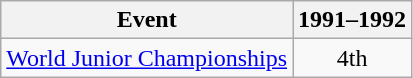<table class="wikitable" style="text-align:center">
<tr>
<th>Event</th>
<th>1991–1992</th>
</tr>
<tr>
<td align=left><a href='#'>World Junior Championships</a></td>
<td>4th</td>
</tr>
</table>
